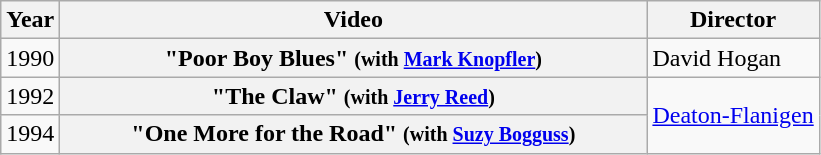<table class="wikitable plainrowheaders">
<tr>
<th>Year</th>
<th style="width:24em;">Video</th>
<th>Director</th>
</tr>
<tr>
<td>1990</td>
<th scope="row">"Poor Boy Blues" <small>(with <a href='#'>Mark Knopfler</a>)</small></th>
<td>David Hogan</td>
</tr>
<tr>
<td>1992</td>
<th scope="row">"The Claw" <small>(with <a href='#'>Jerry Reed</a>)</small></th>
<td rowspan="2"><a href='#'>Deaton-Flanigen</a></td>
</tr>
<tr>
<td>1994</td>
<th scope="row">"One More for the Road" <small>(with <a href='#'>Suzy Bogguss</a>)</small></th>
</tr>
</table>
